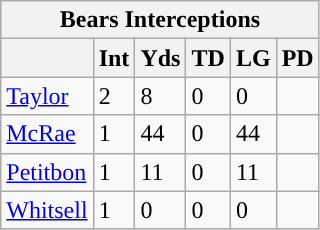<table class="wikitable">
<tr>
<th colspan="6">Bears Interceptions</th>
</tr>
<tr>
<th></th>
<th>Int</th>
<th>Yds</th>
<th>TD</th>
<th>LG</th>
<th>PD</th>
</tr>
<tr>
<td><a href='#'>Taylor</a></td>
<td>2</td>
<td>8</td>
<td>0</td>
<td>0</td>
<td></td>
</tr>
<tr>
<td><a href='#'>McRae</a></td>
<td>1</td>
<td>44</td>
<td>0</td>
<td>44</td>
<td></td>
</tr>
<tr>
<td><a href='#'>Petitbon</a></td>
<td>1</td>
<td>11</td>
<td>0</td>
<td>11</td>
<td></td>
</tr>
<tr>
<td><a href='#'>Whitsell</a></td>
<td>1</td>
<td>0</td>
<td>0</td>
<td>0</td>
<td></td>
</tr>
</table>
